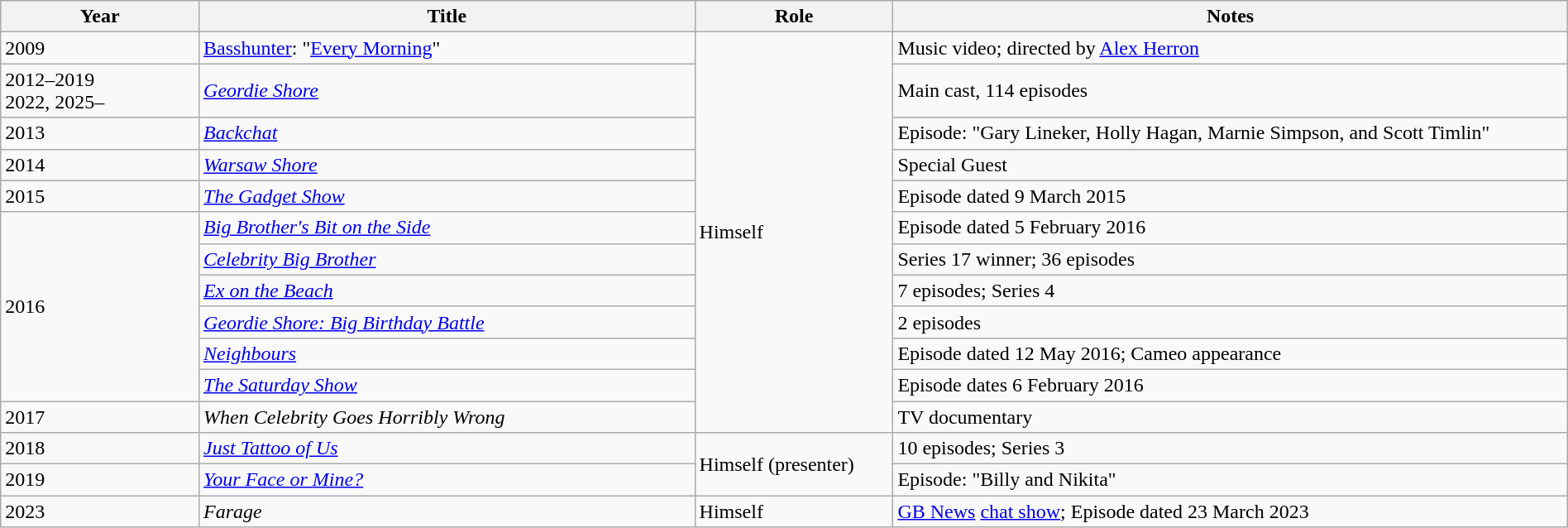<table class="wikitable" style="width:100%;">
<tr>
<th style="width:10%;">Year</th>
<th style="width:25%;">Title</th>
<th style="width:10%;">Role</th>
<th style="width:34%;">Notes</th>
</tr>
<tr>
<td>2009</td>
<td><a href='#'>Basshunter</a>: "<a href='#'>Every Morning</a>"</td>
<td rowspan="12">Himself</td>
<td>Music video; directed by <a href='#'>Alex Herron</a></td>
</tr>
<tr>
<td>2012–2019<br>2022, 2025–</td>
<td><em><a href='#'>Geordie Shore</a></em></td>
<td>Main cast, 114 episodes</td>
</tr>
<tr>
<td>2013</td>
<td><em><a href='#'>Backchat</a></em></td>
<td>Episode: "Gary Lineker, Holly Hagan, Marnie Simpson, and Scott Timlin"</td>
</tr>
<tr>
<td>2014</td>
<td><em><a href='#'>Warsaw Shore</a></em></td>
<td>Special Guest</td>
</tr>
<tr>
<td>2015</td>
<td><em><a href='#'>The Gadget Show</a></em></td>
<td>Episode dated 9 March 2015</td>
</tr>
<tr>
<td rowspan="6">2016</td>
<td><em><a href='#'>Big Brother's Bit on the Side</a></em></td>
<td>Episode dated 5 February 2016</td>
</tr>
<tr>
<td><em><a href='#'>Celebrity Big Brother</a></em></td>
<td>Series 17 winner; 36 episodes</td>
</tr>
<tr>
<td><em><a href='#'>Ex on the Beach</a></em></td>
<td>7 episodes; Series 4</td>
</tr>
<tr>
<td><em><a href='#'>Geordie Shore: Big Birthday Battle</a></em></td>
<td>2 episodes</td>
</tr>
<tr>
<td><em><a href='#'>Neighbours</a></em></td>
<td>Episode dated 12 May 2016; Cameo appearance</td>
</tr>
<tr>
<td><em><a href='#'>The Saturday Show</a></em></td>
<td>Episode dates 6 February 2016</td>
</tr>
<tr>
<td>2017</td>
<td><em>When Celebrity Goes Horribly Wrong</em></td>
<td>TV documentary</td>
</tr>
<tr>
<td>2018</td>
<td><em><a href='#'>Just Tattoo of Us</a></em></td>
<td rowspan="2">Himself (presenter)</td>
<td>10 episodes; Series 3</td>
</tr>
<tr>
<td>2019</td>
<td><em><a href='#'>Your Face or Mine?</a></em></td>
<td>Episode: "Billy and Nikita"</td>
</tr>
<tr>
<td>2023</td>
<td><em>Farage</em></td>
<td>Himself</td>
<td><a href='#'>GB News</a> <a href='#'>chat show</a>; Episode dated 23 March 2023</td>
</tr>
</table>
